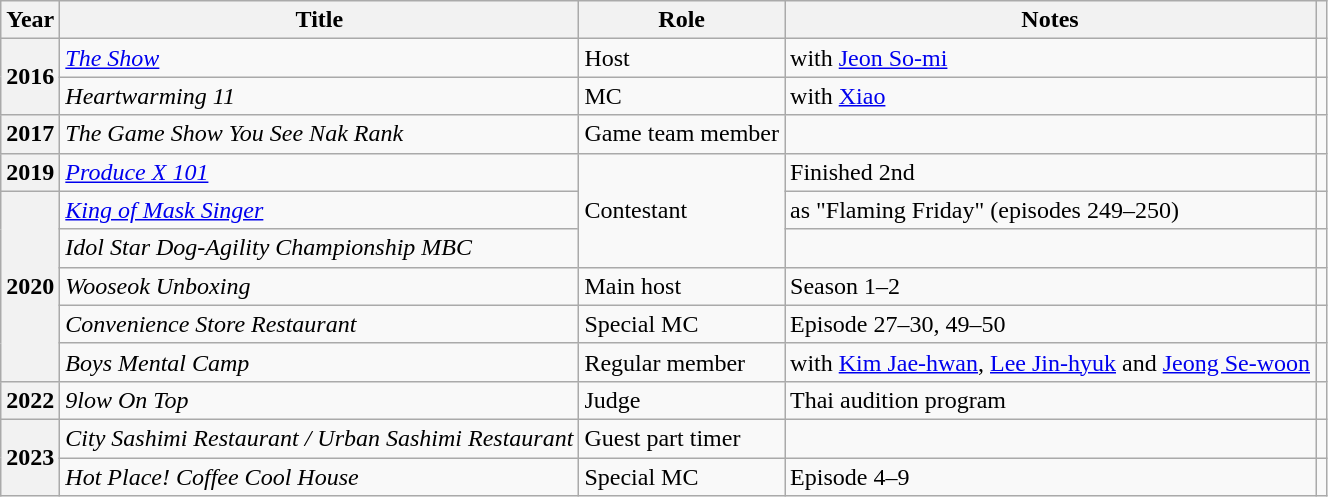<table class="wikitable plainrowheaders">
<tr>
<th scope="col">Year</th>
<th scope="col">Title</th>
<th scope="col">Role</th>
<th scope="col">Notes</th>
<th scope="col" class="unsortable"></th>
</tr>
<tr>
<th scope="row" rowspan="2">2016</th>
<td><em><a href='#'>The Show</a></em></td>
<td>Host</td>
<td>with <a href='#'>Jeon So-mi</a></td>
<td style="text-align:center"></td>
</tr>
<tr>
<td><em>Heartwarming 11</em></td>
<td>MC</td>
<td>with <a href='#'>Xiao</a></td>
<td style="text-align:center"></td>
</tr>
<tr>
<th scope="row">2017</th>
<td><em>The Game Show You See Nak Rank</em></td>
<td>Game team member</td>
<td></td>
<td style="text-align:center"></td>
</tr>
<tr>
<th scope="row">2019</th>
<td><em><a href='#'>Produce X 101</a></em></td>
<td rowspan="3">Contestant</td>
<td>Finished 2nd</td>
<td style="text-align:center"></td>
</tr>
<tr>
<th scope="row" rowspan="5">2020</th>
<td><em><a href='#'>King of Mask Singer</a></em></td>
<td>as "Flaming Friday" (episodes 249–250)</td>
<td style="text-align:center"></td>
</tr>
<tr>
<td><em>Idol Star Dog-Agility Championship MBC</em></td>
<td></td>
<td style="text-align:center"></td>
</tr>
<tr>
<td><em>Wooseok Unboxing</em></td>
<td>Main host</td>
<td>Season 1–2</td>
<td style="text-align:center"></td>
</tr>
<tr>
<td><em>Convenience Store Restaurant</em></td>
<td>Special MC</td>
<td>Episode 27–30, 49–50</td>
<td style="text-align:center"></td>
</tr>
<tr>
<td><em>Boys Mental Camp</em></td>
<td>Regular member</td>
<td>with <a href='#'>Kim Jae-hwan</a>, <a href='#'>Lee Jin-hyuk</a> and <a href='#'>Jeong Se-woon</a></td>
<td style="text-align:center"></td>
</tr>
<tr>
<th scope="row">2022</th>
<td><em>9low On Top</em></td>
<td>Judge</td>
<td>Thai audition program</td>
<td style="text-align:center"></td>
</tr>
<tr>
<th scope="row" rowspan="2">2023</th>
<td><em>City Sashimi Restaurant / Urban Sashimi Restaurant</em></td>
<td>Guest part timer</td>
<td></td>
<td style="text-align:center"></td>
</tr>
<tr>
<td><em>Hot Place! Coffee Cool House</em></td>
<td>Special MC</td>
<td>Episode 4–9</td>
<td style="text-align:center"></td>
</tr>
</table>
